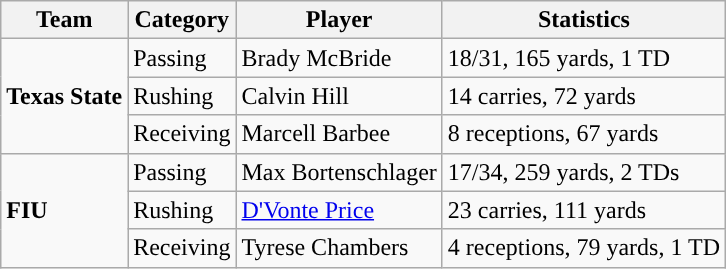<table class="wikitable" style="float: left;">
<tr>
<th>Team</th>
<th>Category</th>
<th>Player</th>
<th>Statistics</th>
</tr>
<tr>
<td rowspan=3><strong>Texas State</strong></td>
<td>Passing</td>
<td>Brady McBride</td>
<td>18/31, 165 yards, 1 TD</td>
</tr>
<tr>
<td>Rushing</td>
<td>Calvin Hill</td>
<td>14 carries, 72 yards</td>
</tr>
<tr>
<td>Receiving</td>
<td>Marcell Barbee</td>
<td>8 receptions, 67 yards</td>
</tr>
<tr>
<td rowspan=3><strong>FIU</strong></td>
<td>Passing</td>
<td>Max Bortenschlager</td>
<td>17/34, 259 yards, 2 TDs</td>
</tr>
<tr>
<td>Rushing</td>
<td><a href='#'>D'Vonte Price</a></td>
<td>23 carries, 111 yards</td>
</tr>
<tr>
<td>Receiving</td>
<td>Tyrese Chambers</td>
<td>4 receptions, 79 yards, 1 TD</td>
</tr>
</table>
